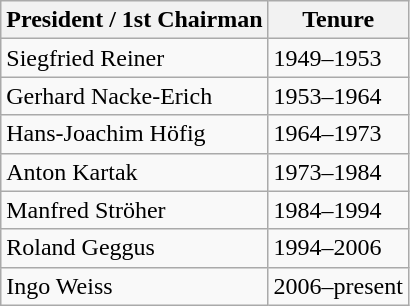<table class="wikitable">
<tr>
<th>President / 1st Chairman</th>
<th>Tenure</th>
</tr>
<tr>
<td>Siegfried Reiner</td>
<td>1949–1953</td>
</tr>
<tr>
<td>Gerhard Nacke-Erich</td>
<td>1953–1964</td>
</tr>
<tr>
<td>Hans-Joachim Höfig</td>
<td>1964–1973</td>
</tr>
<tr>
<td>Anton Kartak</td>
<td>1973–1984</td>
</tr>
<tr>
<td>Manfred Ströher</td>
<td>1984–1994</td>
</tr>
<tr>
<td>Roland Geggus</td>
<td>1994–2006</td>
</tr>
<tr>
<td>Ingo Weiss</td>
<td>2006–present</td>
</tr>
</table>
